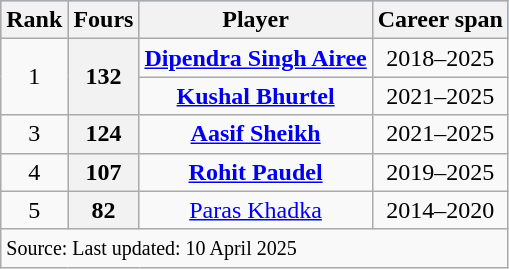<table class="wikitable" style="text-align: center;">
<tr style="background:#87cefa;">
<th>Rank</th>
<th>Fours</th>
<th>Player</th>
<th>Career span</th>
</tr>
<tr>
<td rowspan=2>1</td>
<th rowspan=2>132</th>
<td><strong><a href='#'>Dipendra Singh Airee</a></strong></td>
<td>2018–2025</td>
</tr>
<tr>
<td><strong><a href='#'>Kushal Bhurtel</a></strong></td>
<td>2021–2025</td>
</tr>
<tr>
<td>3</td>
<th>124</th>
<td><strong><a href='#'>Aasif Sheikh</a></strong></td>
<td>2021–2025</td>
</tr>
<tr>
<td>4</td>
<th>107</th>
<td><strong><a href='#'>Rohit Paudel</a></strong></td>
<td>2019–2025</td>
</tr>
<tr>
<td>5</td>
<th>82</th>
<td><a href='#'>Paras Khadka</a></td>
<td>2014–2020</td>
</tr>
<tr>
<td colspan="4" style="text-align:left;"><small>Source:  Last updated: 10 April 2025</small></td>
</tr>
</table>
